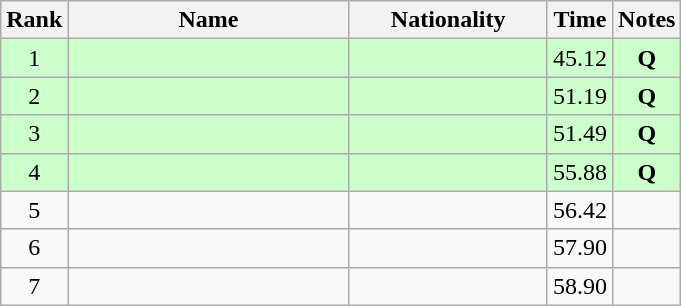<table class="wikitable sortable" style="text-align:center">
<tr>
<th>Rank</th>
<th style="width:180px">Name</th>
<th style="width:125px">Nationality</th>
<th>Time</th>
<th>Notes</th>
</tr>
<tr style="background:#cfc;">
<td>1</td>
<td style="text-align:left;"></td>
<td style="text-align:left;"></td>
<td>45.12</td>
<td><strong>Q</strong></td>
</tr>
<tr style="background:#cfc;">
<td>2</td>
<td style="text-align:left;"></td>
<td style="text-align:left;"></td>
<td>51.19</td>
<td><strong>Q</strong></td>
</tr>
<tr style="background:#cfc;">
<td>3</td>
<td style="text-align:left;"></td>
<td style="text-align:left;"></td>
<td>51.49</td>
<td><strong>Q</strong></td>
</tr>
<tr style="background:#cfc;">
<td>4</td>
<td style="text-align:left;"></td>
<td style="text-align:left;"></td>
<td>55.88</td>
<td><strong>Q</strong></td>
</tr>
<tr>
<td>5</td>
<td style="text-align:left;"></td>
<td style="text-align:left;"></td>
<td>56.42</td>
<td></td>
</tr>
<tr>
<td>6</td>
<td style="text-align:left;"></td>
<td style="text-align:left;"></td>
<td>57.90</td>
<td></td>
</tr>
<tr>
<td>7</td>
<td style="text-align:left;"></td>
<td style="text-align:left;"></td>
<td>58.90</td>
<td></td>
</tr>
</table>
